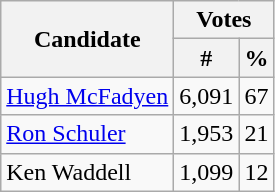<table class="wikitable">
<tr>
<th rowspan=2>Candidate</th>
<th colspan=2>Votes</th>
</tr>
<tr>
<th>#</th>
<th>%</th>
</tr>
<tr>
<td><a href='#'>Hugh McFadyen</a></td>
<td>6,091</td>
<td>67</td>
</tr>
<tr>
<td><a href='#'>Ron Schuler</a></td>
<td>1,953</td>
<td>21</td>
</tr>
<tr>
<td>Ken Waddell</td>
<td>1,099</td>
<td>12</td>
</tr>
</table>
